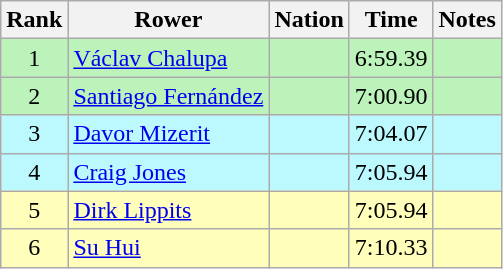<table class="wikitable sortable" style="text-align:center">
<tr>
<th>Rank</th>
<th>Rower</th>
<th>Nation</th>
<th>Time</th>
<th>Notes</th>
</tr>
<tr bgcolor=bbf3bb>
<td>1</td>
<td align=left><a href='#'>Václav Chalupa</a></td>
<td align=left></td>
<td>6:59.39</td>
<td></td>
</tr>
<tr bgcolor=bbf3bb>
<td>2</td>
<td align=left><a href='#'>Santiago Fernández</a></td>
<td align=left></td>
<td>7:00.90</td>
<td></td>
</tr>
<tr bgcolor=bbf9ff>
<td>3</td>
<td align=left><a href='#'>Davor Mizerit</a></td>
<td align=left></td>
<td>7:04.07</td>
<td></td>
</tr>
<tr bgcolor=bbf9ff>
<td>4</td>
<td align=left><a href='#'>Craig Jones</a></td>
<td align=left></td>
<td>7:05.94</td>
<td></td>
</tr>
<tr bgcolor=ffffbb>
<td>5</td>
<td align=left><a href='#'>Dirk Lippits</a></td>
<td align=left></td>
<td>7:05.94</td>
<td></td>
</tr>
<tr bgcolor=ffffbb>
<td>6</td>
<td align=left><a href='#'>Su Hui</a></td>
<td align=left></td>
<td>7:10.33</td>
<td></td>
</tr>
</table>
